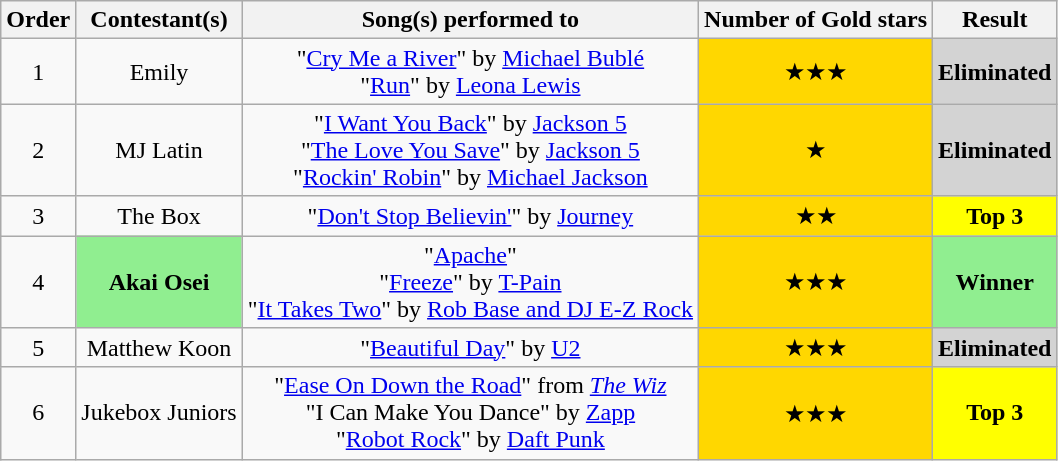<table class="wikitable" style="text-align: center;">
<tr>
<th>Order</th>
<th>Contestant(s)</th>
<th>Song(s) performed to</th>
<th>Number of Gold stars</th>
<th>Result</th>
</tr>
<tr>
<td>1</td>
<td>Emily</td>
<td>"<a href='#'>Cry Me a River</a>" by <a href='#'>Michael Bublé</a> <br> "<a href='#'>Run</a>" by <a href='#'>Leona Lewis</a></td>
<td style="background:gold;">★★★</td>
<td style="background:lightgrey;"><strong>Eliminated</strong></td>
</tr>
<tr>
<td>2</td>
<td>MJ Latin</td>
<td>"<a href='#'>I Want You Back</a>" by <a href='#'>Jackson 5</a><br>"<a href='#'>The Love You Save</a>" by <a href='#'>Jackson 5</a><br>  "<a href='#'>Rockin' Robin</a>" by <a href='#'>Michael Jackson</a></td>
<td style="background:gold;">★</td>
<td style="background:lightgrey;"><strong>Eliminated</strong></td>
</tr>
<tr>
<td>3</td>
<td>The Box</td>
<td>"<a href='#'>Don't Stop Believin'</a>" by <a href='#'>Journey</a></td>
<td style="background:gold;">★★</td>
<td style="background:yellow;"><strong>Top 3</strong></td>
</tr>
<tr>
<td>4</td>
<td style="background:lightgreen;"><strong>Akai Osei</strong></td>
<td>"<a href='#'>Apache</a>" <br> "<a href='#'>Freeze</a>" by <a href='#'>T-Pain</a> <br> "<a href='#'>It Takes Two</a>" by <a href='#'>Rob Base and DJ E-Z Rock</a></td>
<td style="background:gold;">★★★</td>
<td style="background:lightgreen;"><strong>Winner</strong></td>
</tr>
<tr>
<td>5</td>
<td>Matthew Koon</td>
<td>"<a href='#'>Beautiful Day</a>" by <a href='#'>U2</a></td>
<td style="background:gold;">★★★</td>
<td style="background:lightgrey;"><strong>Eliminated</strong></td>
</tr>
<tr>
<td>6</td>
<td>Jukebox Juniors</td>
<td>"<a href='#'>Ease On Down the Road</a>" from <em><a href='#'>The Wiz</a></em> <br>  "I Can Make You Dance" by <a href='#'>Zapp</a> <br>  "<a href='#'>Robot Rock</a>" by <a href='#'>Daft Punk</a></td>
<td style="background:gold;">★★★</td>
<td style="background:yellow;"><strong>Top 3</strong></td>
</tr>
</table>
